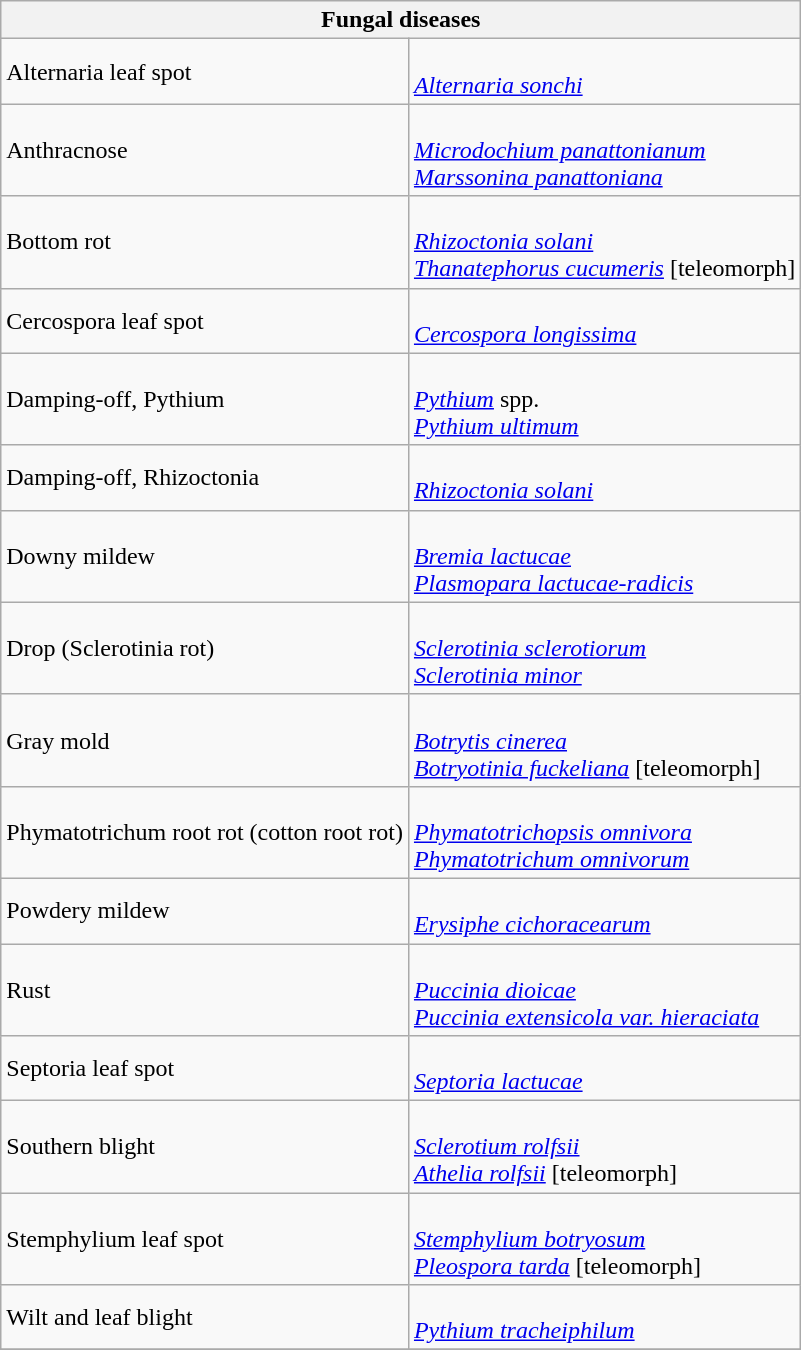<table class="wikitable" style="clear">
<tr>
<th colspan=2><strong>Fungal diseases</strong><br></th>
</tr>
<tr>
<td>Alternaria leaf spot</td>
<td><br><em><a href='#'>Alternaria sonchi</a></em></td>
</tr>
<tr>
<td>Anthracnose</td>
<td><br><em><a href='#'>Microdochium panattonianum</a></em> <br>
 <em><a href='#'>Marssonina panattoniana</a></em></td>
</tr>
<tr>
<td>Bottom rot</td>
<td><br><em><a href='#'>Rhizoctonia solani</a></em><br>
<em><a href='#'>Thanatephorus cucumeris</a></em> [teleomorph]</td>
</tr>
<tr>
<td>Cercospora leaf spot</td>
<td><br><em><a href='#'>Cercospora longissima</a></em></td>
</tr>
<tr>
<td>Damping-off, Pythium</td>
<td><br><em><a href='#'>Pythium</a></em> spp. <br>
<em><a href='#'>Pythium ultimum</a></em></td>
</tr>
<tr>
<td>Damping-off, Rhizoctonia</td>
<td><br><em><a href='#'>Rhizoctonia solani</a></em></td>
</tr>
<tr>
<td>Downy mildew</td>
<td><br><em><a href='#'>Bremia lactucae</a></em><br>
<em><a href='#'>Plasmopara lactucae-radicis</a></em></td>
</tr>
<tr>
<td>Drop (Sclerotinia rot)</td>
<td><br><em><a href='#'>Sclerotinia sclerotiorum</a></em><br>
<em><a href='#'>Sclerotinia minor</a></em></td>
</tr>
<tr>
<td>Gray mold</td>
<td><br><em><a href='#'>Botrytis cinerea</a></em><br>
<em><a href='#'>Botryotinia fuckeliana</a></em> [teleomorph]</td>
</tr>
<tr>
<td>Phymatotrichum root rot (cotton root rot)</td>
<td><br><em><a href='#'>Phymatotrichopsis omnivora</a></em> <br>
 <em><a href='#'>Phymatotrichum omnivorum</a></em></td>
</tr>
<tr>
<td>Powdery mildew</td>
<td><br><em><a href='#'>Erysiphe cichoracearum</a></em></td>
</tr>
<tr>
<td>Rust</td>
<td><br><em><a href='#'>Puccinia dioicae</a></em> <br>
 <em><a href='#'>Puccinia extensicola var. hieraciata</a></em></td>
</tr>
<tr>
<td>Septoria leaf spot</td>
<td><br><em><a href='#'>Septoria lactucae</a></em></td>
</tr>
<tr>
<td>Southern blight</td>
<td><br><em><a href='#'>Sclerotium rolfsii</a></em><br>
<em><a href='#'>Athelia rolfsii</a></em> [teleomorph]</td>
</tr>
<tr>
<td>Stemphylium leaf spot</td>
<td><br><em><a href='#'>Stemphylium botryosum</a></em><br>
<em><a href='#'>Pleospora tarda</a></em> [teleomorph]</td>
</tr>
<tr>
<td>Wilt and leaf blight</td>
<td><br><em><a href='#'>Pythium tracheiphilum</a></em></td>
</tr>
<tr>
</tr>
</table>
